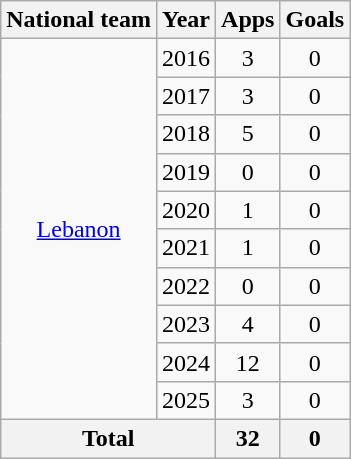<table class="wikitable" style="text-align:center">
<tr>
<th>National team</th>
<th>Year</th>
<th>Apps</th>
<th>Goals</th>
</tr>
<tr>
<td rowspan="10"><a href='#'>Lebanon</a></td>
<td>2016</td>
<td>3</td>
<td>0</td>
</tr>
<tr>
<td>2017</td>
<td>3</td>
<td>0</td>
</tr>
<tr>
<td>2018</td>
<td>5</td>
<td>0</td>
</tr>
<tr>
<td>2019</td>
<td>0</td>
<td>0</td>
</tr>
<tr>
<td>2020</td>
<td>1</td>
<td>0</td>
</tr>
<tr>
<td>2021</td>
<td>1</td>
<td>0</td>
</tr>
<tr>
<td>2022</td>
<td>0</td>
<td>0</td>
</tr>
<tr>
<td>2023</td>
<td>4</td>
<td>0</td>
</tr>
<tr>
<td>2024</td>
<td>12</td>
<td>0</td>
</tr>
<tr>
<td>2025</td>
<td>3</td>
<td>0</td>
</tr>
<tr>
<th colspan="2">Total</th>
<th>32</th>
<th>0</th>
</tr>
</table>
